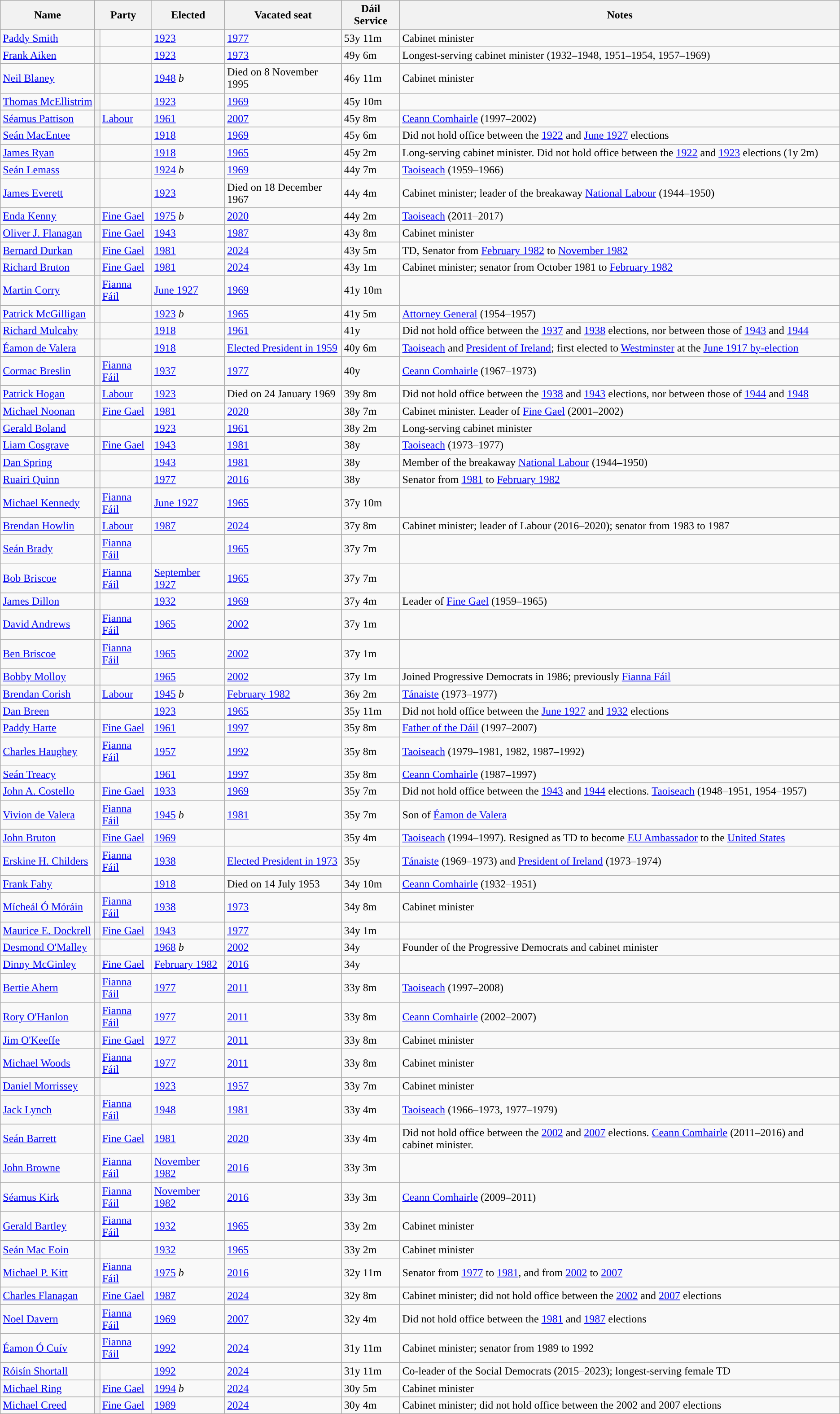<table class="wikitable">
<tr>
<th>Name</th>
<th colspan=2>Party</th>
<th>Elected<br></th>
<th>Vacated seat</th>
<th>Dáil Service</th>
<th class="unsortable">Notes</th>
</tr>
<tr>
<td><a href='#'>Paddy Smith</a></td>
<th style="background-color: "></th>
<td></td>
<td><a href='#'>1923</a></td>
<td><a href='#'>1977</a></td>
<td>53y 11m</td>
<td>Cabinet minister</td>
</tr>
<tr>
<td><a href='#'>Frank Aiken</a></td>
<th style="background-color: "></th>
<td></td>
<td><a href='#'>1923</a></td>
<td><a href='#'>1973</a></td>
<td>49y 6m</td>
<td>Longest-serving cabinet minister (1932–1948, 1951–1954, 1957–1969)</td>
</tr>
<tr>
<td><a href='#'>Neil Blaney</a></td>
<th style="background-color: "></th>
<td></td>
<td><a href='#'>1948</a> <em>b</em></td>
<td>Died on 8 November 1995</td>
<td>46y 11m</td>
<td>Cabinet minister</td>
</tr>
<tr>
<td><a href='#'>Thomas McEllistrim</a></td>
<th style="background-color: "></th>
<td></td>
<td><a href='#'>1923</a></td>
<td><a href='#'>1969</a></td>
<td>45y 10m</td>
<td></td>
</tr>
<tr>
<td><a href='#'>Séamus Pattison</a></td>
<th style="background-color: "></th>
<td><a href='#'>Labour</a></td>
<td><a href='#'>1961</a></td>
<td><a href='#'>2007</a></td>
<td>45y 8m</td>
<td><a href='#'>Ceann Comhairle</a> (1997–2002)</td>
</tr>
<tr>
<td><a href='#'>Seán MacEntee</a></td>
<th style="background-color: "></th>
<td></td>
<td><a href='#'>1918</a></td>
<td><a href='#'>1969</a></td>
<td>45y 6m</td>
<td>Did not hold office between the <a href='#'>1922</a> and <a href='#'>June 1927</a> elections</td>
</tr>
<tr>
<td><a href='#'>James Ryan</a></td>
<th style="background-color: "></th>
<td></td>
<td><a href='#'>1918</a></td>
<td><a href='#'>1965</a></td>
<td>45y 2m</td>
<td>Long-serving cabinet minister. Did not hold office between the <a href='#'>1922</a> and <a href='#'>1923</a> elections (1y 2m)</td>
</tr>
<tr>
<td><a href='#'>Seán Lemass</a></td>
<th style="background-color: "></th>
<td></td>
<td><a href='#'>1924</a> <em>b</em></td>
<td><a href='#'>1969</a></td>
<td>44y 7m</td>
<td><a href='#'>Taoiseach</a> (1959–1966)</td>
</tr>
<tr>
<td><a href='#'>James Everett</a></td>
<th style="background-color: "></th>
<td></td>
<td><a href='#'>1923</a></td>
<td>Died on 18 December 1967</td>
<td>44y 4m</td>
<td>Cabinet minister; leader of the breakaway <a href='#'>National Labour</a> (1944–1950)</td>
</tr>
<tr>
<td><a href='#'>Enda Kenny</a></td>
<th style="background-color: "></th>
<td><a href='#'>Fine Gael</a></td>
<td><a href='#'>1975</a> <em>b</em></td>
<td><a href='#'>2020</a></td>
<td>44y 2m</td>
<td><a href='#'>Taoiseach</a> (2011–2017)</td>
</tr>
<tr>
<td><a href='#'>Oliver J. Flanagan</a></td>
<th style="background-color: "></th>
<td><a href='#'>Fine Gael</a></td>
<td><a href='#'>1943</a></td>
<td><a href='#'>1987</a></td>
<td>43y 8m</td>
<td>Cabinet minister</td>
</tr>
<tr>
<td><a href='#'>Bernard Durkan</a></td>
<th style="background-color: "></th>
<td><a href='#'>Fine Gael</a></td>
<td><a href='#'>1981</a></td>
<td><a href='#'>2024</a></td>
<td>43y 5m</td>
<td>TD, Senator from <a href='#'>February 1982</a> to <a href='#'>November 1982</a></td>
</tr>
<tr>
<td><a href='#'>Richard Bruton</a></td>
<th style="background-color: "></th>
<td><a href='#'>Fine Gael</a></td>
<td><a href='#'>1981</a></td>
<td><a href='#'>2024</a></td>
<td>43y 1m</td>
<td>Cabinet minister; senator from October 1981 to <a href='#'>February 1982</a></td>
</tr>
<tr>
<td><a href='#'>Martin Corry</a></td>
<th style="background-color: "></th>
<td><a href='#'>Fianna Fáil</a></td>
<td><a href='#'>June 1927</a></td>
<td><a href='#'>1969</a></td>
<td>41y 10m</td>
<td></td>
</tr>
<tr>
<td><a href='#'>Patrick McGilligan</a></td>
<th style="background-color: "></th>
<td></td>
<td><a href='#'>1923</a> <em>b</em></td>
<td><a href='#'>1965</a></td>
<td>41y 5m</td>
<td><a href='#'>Attorney General</a> (1954–1957)</td>
</tr>
<tr>
<td><a href='#'>Richard Mulcahy</a></td>
<th style="background-color: "></th>
<td></td>
<td><a href='#'>1918</a></td>
<td><a href='#'>1961</a></td>
<td>41y</td>
<td>Did not hold office between the <a href='#'>1937</a> and <a href='#'>1938</a> elections, nor between those of <a href='#'>1943</a> and <a href='#'>1944</a></td>
</tr>
<tr>
<td><a href='#'>Éamon de Valera</a></td>
<th style="background-color: "></th>
<td></td>
<td><a href='#'>1918</a></td>
<td><a href='#'>Elected President in 1959</a></td>
<td>40y 6m</td>
<td><a href='#'>Taoiseach</a> and <a href='#'>President of Ireland</a>; first elected to <a href='#'>Westminster</a> at the <a href='#'>June 1917 by-election</a></td>
</tr>
<tr>
<td><a href='#'>Cormac Breslin</a></td>
<th style="background-color: "></th>
<td><a href='#'>Fianna Fáil</a></td>
<td><a href='#'>1937</a></td>
<td><a href='#'>1977</a></td>
<td>40y</td>
<td><a href='#'>Ceann Comhairle</a> (1967–1973)</td>
</tr>
<tr>
<td><a href='#'>Patrick Hogan</a></td>
<th style="background-color: "></th>
<td><a href='#'>Labour</a></td>
<td><a href='#'>1923</a></td>
<td>Died on 24 January 1969</td>
<td>39y 8m</td>
<td>Did not hold office between the <a href='#'>1938</a> and <a href='#'>1943</a> elections, nor between those of <a href='#'>1944</a> and <a href='#'>1948</a></td>
</tr>
<tr>
<td><a href='#'>Michael Noonan</a></td>
<th style="background-color: "></th>
<td><a href='#'>Fine Gael</a></td>
<td><a href='#'>1981</a></td>
<td><a href='#'>2020</a></td>
<td>38y 7m</td>
<td>Cabinet minister. Leader of <a href='#'>Fine Gael</a> (2001–2002)</td>
</tr>
<tr>
<td><a href='#'>Gerald Boland</a></td>
<th style="background-color: "></th>
<td></td>
<td><a href='#'>1923</a></td>
<td><a href='#'>1961</a></td>
<td>38y 2m</td>
<td>Long-serving cabinet minister</td>
</tr>
<tr>
<td><a href='#'>Liam Cosgrave</a></td>
<th style="background-color: "></th>
<td><a href='#'>Fine Gael</a></td>
<td><a href='#'>1943</a></td>
<td><a href='#'>1981</a></td>
<td>38y</td>
<td><a href='#'>Taoiseach</a> (1973–1977)</td>
</tr>
<tr>
<td><a href='#'>Dan Spring</a></td>
<th style="background-color: "></th>
<td></td>
<td><a href='#'>1943</a></td>
<td><a href='#'>1981</a></td>
<td>38y</td>
<td>Member of the breakaway <a href='#'>National Labour</a> (1944–1950)</td>
</tr>
<tr>
<td><a href='#'>Ruairi Quinn</a></td>
<th style="background-color: "></th>
<td></td>
<td><a href='#'>1977</a></td>
<td><a href='#'>2016</a></td>
<td>38y</td>
<td>Senator from <a href='#'>1981</a> to <a href='#'>February 1982</a></td>
</tr>
<tr>
<td><a href='#'>Michael Kennedy</a></td>
<th style="background-color: "></th>
<td><a href='#'>Fianna Fáil</a></td>
<td><a href='#'>June 1927</a></td>
<td><a href='#'>1965</a></td>
<td>37y 10m</td>
<td></td>
</tr>
<tr>
<td><a href='#'>Brendan Howlin</a></td>
<th style="background-color: "></th>
<td><a href='#'>Labour</a></td>
<td><a href='#'>1987</a></td>
<td><a href='#'>2024</a></td>
<td>37y 8m</td>
<td>Cabinet minister; leader of Labour (2016–2020); senator from 1983 to 1987</td>
</tr>
<tr>
<td><a href='#'>Seán Brady</a></td>
<th style="background-color: "></th>
<td><a href='#'>Fianna Fáil</a></td>
<td></td>
<td><a href='#'>1965</a></td>
<td>37y 7m</td>
<td></td>
</tr>
<tr>
<td><a href='#'>Bob Briscoe</a></td>
<th style="background-color: "></th>
<td><a href='#'>Fianna Fáil</a></td>
<td><a href='#'>September 1927</a></td>
<td><a href='#'>1965</a></td>
<td>37y 7m</td>
<td></td>
</tr>
<tr>
<td><a href='#'>James Dillon</a></td>
<th style="background-color: "></th>
<td></td>
<td><a href='#'>1932</a></td>
<td><a href='#'>1969</a></td>
<td>37y 4m</td>
<td>Leader of <a href='#'>Fine Gael</a> (1959–1965)</td>
</tr>
<tr>
<td><a href='#'>David Andrews</a></td>
<th style="background-color: "></th>
<td><a href='#'>Fianna Fáil</a></td>
<td><a href='#'>1965</a></td>
<td><a href='#'>2002</a></td>
<td>37y 1m</td>
<td></td>
</tr>
<tr>
<td><a href='#'>Ben Briscoe</a></td>
<th style="background-color: "></th>
<td><a href='#'>Fianna Fáil</a></td>
<td><a href='#'>1965</a></td>
<td><a href='#'>2002</a></td>
<td>37y 1m</td>
<td></td>
</tr>
<tr>
<td><a href='#'>Bobby Molloy</a></td>
<th style="background-color: "></th>
<td></td>
<td><a href='#'>1965</a></td>
<td><a href='#'>2002</a></td>
<td>37y 1m</td>
<td>Joined Progressive Democrats in 1986; previously <a href='#'>Fianna Fáil</a></td>
</tr>
<tr>
<td><a href='#'>Brendan Corish</a></td>
<th style="background-color: "></th>
<td><a href='#'>Labour</a></td>
<td><a href='#'>1945</a> <em>b</em></td>
<td><a href='#'>February 1982</a></td>
<td>36y 2m</td>
<td><a href='#'>Tánaiste</a> (1973–1977)</td>
</tr>
<tr>
<td><a href='#'>Dan Breen</a></td>
<th style="background-color: "></th>
<td></td>
<td><a href='#'>1923</a></td>
<td><a href='#'>1965</a></td>
<td>35y 11m</td>
<td>Did not hold office between the <a href='#'>June 1927</a> and <a href='#'>1932</a> elections</td>
</tr>
<tr>
<td><a href='#'>Paddy Harte</a></td>
<th style="background-color: "></th>
<td><a href='#'>Fine Gael</a></td>
<td><a href='#'>1961</a></td>
<td><a href='#'>1997</a></td>
<td>35y 8m</td>
<td><a href='#'>Father of the Dáil</a> (1997–2007)</td>
</tr>
<tr>
<td><a href='#'>Charles Haughey</a></td>
<th style="background-color: "></th>
<td><a href='#'>Fianna Fáil</a></td>
<td><a href='#'>1957</a></td>
<td><a href='#'>1992</a></td>
<td>35y 8m</td>
<td><a href='#'>Taoiseach</a> (1979–1981, 1982, 1987–1992)</td>
</tr>
<tr>
<td><a href='#'>Seán Treacy</a></td>
<th style="background-color: "></th>
<td></td>
<td><a href='#'>1961</a></td>
<td><a href='#'>1997</a></td>
<td>35y 8m</td>
<td><a href='#'>Ceann Comhairle</a> (1987–1997)</td>
</tr>
<tr>
<td><a href='#'>John A. Costello</a></td>
<th style="background-color: "></th>
<td><a href='#'>Fine Gael</a></td>
<td><a href='#'>1933</a></td>
<td><a href='#'>1969</a></td>
<td>35y 7m</td>
<td>Did not hold office between the <a href='#'>1943</a> and <a href='#'>1944</a> elections. <a href='#'>Taoiseach</a> (1948–1951, 1954–1957)</td>
</tr>
<tr>
<td><a href='#'>Vivion de Valera</a></td>
<th style="background-color: "></th>
<td><a href='#'>Fianna Fáil</a></td>
<td><a href='#'>1945</a> <em>b</em></td>
<td><a href='#'>1981</a></td>
<td>35y 7m</td>
<td>Son of <a href='#'>Éamon de Valera</a></td>
</tr>
<tr>
<td><a href='#'>John Bruton</a></td>
<th style="background-color: "></th>
<td><a href='#'>Fine Gael</a></td>
<td><a href='#'>1969</a></td>
<td></td>
<td>35y 4m</td>
<td><a href='#'>Taoiseach</a> (1994–1997). Resigned as TD to become <a href='#'>EU Ambassador</a> to the <a href='#'>United States</a></td>
</tr>
<tr>
<td><a href='#'>Erskine H. Childers</a></td>
<th style="background-color: "></th>
<td><a href='#'>Fianna Fáil</a></td>
<td><a href='#'>1938</a></td>
<td><a href='#'>Elected President in 1973</a></td>
<td>35y</td>
<td><a href='#'>Tánaiste</a> (1969–1973) and <a href='#'>President of Ireland</a> (1973–1974)</td>
</tr>
<tr>
<td><a href='#'>Frank Fahy</a></td>
<th style="background-color: "></th>
<td></td>
<td><a href='#'>1918</a></td>
<td>Died on 14 July 1953</td>
<td>34y 10m</td>
<td><a href='#'>Ceann Comhairle</a> (1932–1951)</td>
</tr>
<tr>
<td><a href='#'>Mícheál Ó Móráin</a></td>
<th style="background-color: "></th>
<td><a href='#'>Fianna Fáil</a></td>
<td><a href='#'>1938</a></td>
<td><a href='#'>1973</a></td>
<td>34y 8m</td>
<td>Cabinet minister</td>
</tr>
<tr>
<td><a href='#'>Maurice E. Dockrell</a></td>
<th style="background-color: "></th>
<td><a href='#'>Fine Gael</a></td>
<td><a href='#'>1943</a></td>
<td><a href='#'>1977</a></td>
<td>34y 1m</td>
<td></td>
</tr>
<tr>
<td><a href='#'>Desmond O'Malley</a></td>
<th style="background-color: "></th>
<td></td>
<td><a href='#'>1968</a> <em>b</em></td>
<td><a href='#'>2002</a></td>
<td>34y</td>
<td>Founder of the Progressive Democrats and cabinet minister</td>
</tr>
<tr>
<td><a href='#'>Dinny McGinley</a></td>
<th style="background-color: "></th>
<td><a href='#'>Fine Gael</a></td>
<td><a href='#'>February 1982</a></td>
<td><a href='#'>2016</a></td>
<td>34y</td>
<td></td>
</tr>
<tr>
<td><a href='#'>Bertie Ahern</a></td>
<th style="background-color: "></th>
<td><a href='#'>Fianna Fáil</a></td>
<td><a href='#'>1977</a></td>
<td><a href='#'>2011</a></td>
<td>33y 8m</td>
<td><a href='#'>Taoiseach</a> (1997–2008)</td>
</tr>
<tr>
<td><a href='#'>Rory O'Hanlon</a></td>
<th style="background-color: "></th>
<td><a href='#'>Fianna Fáil</a></td>
<td><a href='#'>1977</a></td>
<td><a href='#'>2011</a></td>
<td>33y 8m</td>
<td><a href='#'>Ceann Comhairle</a> (2002–2007)</td>
</tr>
<tr>
<td><a href='#'>Jim O'Keeffe</a></td>
<th style="background-color: "></th>
<td><a href='#'>Fine Gael</a></td>
<td><a href='#'>1977</a></td>
<td><a href='#'>2011</a></td>
<td>33y 8m</td>
<td>Cabinet minister</td>
</tr>
<tr>
<td><a href='#'>Michael Woods</a></td>
<th style="background-color: "></th>
<td><a href='#'>Fianna Fáil</a></td>
<td><a href='#'>1977</a></td>
<td><a href='#'>2011</a></td>
<td>33y 8m</td>
<td>Cabinet minister</td>
</tr>
<tr>
<td><a href='#'>Daniel Morrissey</a></td>
<th style="background-color: "></th>
<td></td>
<td><a href='#'>1923</a></td>
<td><a href='#'>1957</a></td>
<td>33y 7m</td>
<td>Cabinet minister</td>
</tr>
<tr>
<td><a href='#'>Jack Lynch</a></td>
<th style="background-color: "></th>
<td><a href='#'>Fianna Fáil</a></td>
<td><a href='#'>1948</a></td>
<td><a href='#'>1981</a></td>
<td>33y 4m</td>
<td><a href='#'>Taoiseach</a> (1966–1973, 1977–1979)</td>
</tr>
<tr>
<td><a href='#'>Seán Barrett</a></td>
<th style="background-color: "></th>
<td><a href='#'>Fine Gael</a></td>
<td><a href='#'>1981</a></td>
<td><a href='#'>2020</a></td>
<td>33y 4m</td>
<td>Did not hold office between the <a href='#'>2002</a> and <a href='#'>2007</a> elections. <a href='#'>Ceann Comhairle</a> (2011–2016) and cabinet minister.</td>
</tr>
<tr>
<td><a href='#'>John Browne</a></td>
<th style="background-color: "></th>
<td><a href='#'>Fianna Fáil</a></td>
<td><a href='#'>November 1982</a></td>
<td><a href='#'>2016</a></td>
<td>33y 3m</td>
<td></td>
</tr>
<tr>
<td><a href='#'>Séamus Kirk</a></td>
<th style="background-color: "></th>
<td><a href='#'>Fianna Fáil</a></td>
<td><a href='#'>November 1982</a></td>
<td><a href='#'>2016</a></td>
<td>33y 3m</td>
<td><a href='#'>Ceann Comhairle</a> (2009–2011)</td>
</tr>
<tr>
<td><a href='#'>Gerald Bartley</a></td>
<th style="background-color: "></th>
<td><a href='#'>Fianna Fáil</a></td>
<td><a href='#'>1932</a></td>
<td><a href='#'>1965</a></td>
<td>33y 2m</td>
<td>Cabinet minister</td>
</tr>
<tr>
<td><a href='#'>Seán Mac Eoin</a></td>
<th style="background-color: "></th>
<td></td>
<td><a href='#'>1932</a></td>
<td><a href='#'>1965</a></td>
<td>33y 2m</td>
<td>Cabinet minister</td>
</tr>
<tr>
<td><a href='#'>Michael P. Kitt</a></td>
<th style="background-color: "></th>
<td><a href='#'>Fianna Fáil</a></td>
<td><a href='#'>1975</a> <em>b</em></td>
<td><a href='#'>2016</a></td>
<td>32y 11m</td>
<td>Senator from <a href='#'>1977</a> to <a href='#'>1981</a>, and from <a href='#'>2002</a> to <a href='#'>2007</a></td>
</tr>
<tr>
<td><a href='#'>Charles Flanagan</a></td>
<th style="background-color: "></th>
<td><a href='#'>Fine Gael</a></td>
<td><a href='#'>1987</a></td>
<td><a href='#'>2024</a></td>
<td>32y 8m</td>
<td>Cabinet minister; did not hold office between the <a href='#'>2002</a> and <a href='#'>2007</a> elections</td>
</tr>
<tr>
<td><a href='#'>Noel Davern</a></td>
<th style="background-color: "></th>
<td><a href='#'>Fianna Fáil</a></td>
<td><a href='#'>1969</a></td>
<td><a href='#'>2007</a></td>
<td>32y 4m</td>
<td>Did not hold office between the <a href='#'>1981</a> and <a href='#'>1987</a> elections</td>
</tr>
<tr>
<td><a href='#'>Éamon Ó Cuív</a></td>
<th style="background-color: "></th>
<td><a href='#'>Fianna Fáil</a></td>
<td><a href='#'>1992</a></td>
<td><a href='#'>2024</a></td>
<td>31y 11m</td>
<td>Cabinet minister; senator from 1989 to 1992</td>
</tr>
<tr>
<td><a href='#'>Róisín Shortall</a></td>
<th style="background-color: "></th>
<td></td>
<td><a href='#'>1992</a></td>
<td><a href='#'>2024</a></td>
<td>31y 11m</td>
<td>Co-leader of the Social Democrats (2015–2023); longest-serving female TD</td>
</tr>
<tr>
<td><a href='#'>Michael Ring</a></td>
<th style="background-color: "></th>
<td><a href='#'>Fine Gael</a></td>
<td><a href='#'>1994</a> <em>b</em></td>
<td><a href='#'>2024</a></td>
<td>30y 5m</td>
<td>Cabinet minister</td>
</tr>
<tr>
<td><a href='#'>Michael Creed</a></td>
<th style="background-color: "></th>
<td><a href='#'>Fine Gael</a></td>
<td><a href='#'>1989</a></td>
<td><a href='#'>2024</a></td>
<td>30y 4m</td>
<td>Cabinet minister; did not hold office between the 2002 and 2007 elections</td>
</tr>
</table>
